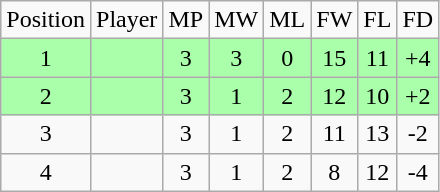<table class="wikitable" style="text-align: center;">
<tr>
<td>Position</td>
<td>Player</td>
<td>MP</td>
<td>MW</td>
<td>ML</td>
<td>FW</td>
<td>FL</td>
<td>FD</td>
</tr>
<tr style="background:#afa;">
<td>1</td>
<td style="text-align:left;"></td>
<td>3</td>
<td>3</td>
<td>0</td>
<td>15</td>
<td>11</td>
<td>+4</td>
</tr>
<tr style="background:#afa;">
<td>2</td>
<td style="text-align:left;"></td>
<td>3</td>
<td>1</td>
<td>2</td>
<td>12</td>
<td>10</td>
<td>+2</td>
</tr>
<tr>
<td>3</td>
<td style="text-align:left;"></td>
<td>3</td>
<td>1</td>
<td>2</td>
<td>11</td>
<td>13</td>
<td>-2</td>
</tr>
<tr>
<td>4</td>
<td style="text-align:left;"></td>
<td>3</td>
<td>1</td>
<td>2</td>
<td>8</td>
<td>12</td>
<td>-4</td>
</tr>
</table>
